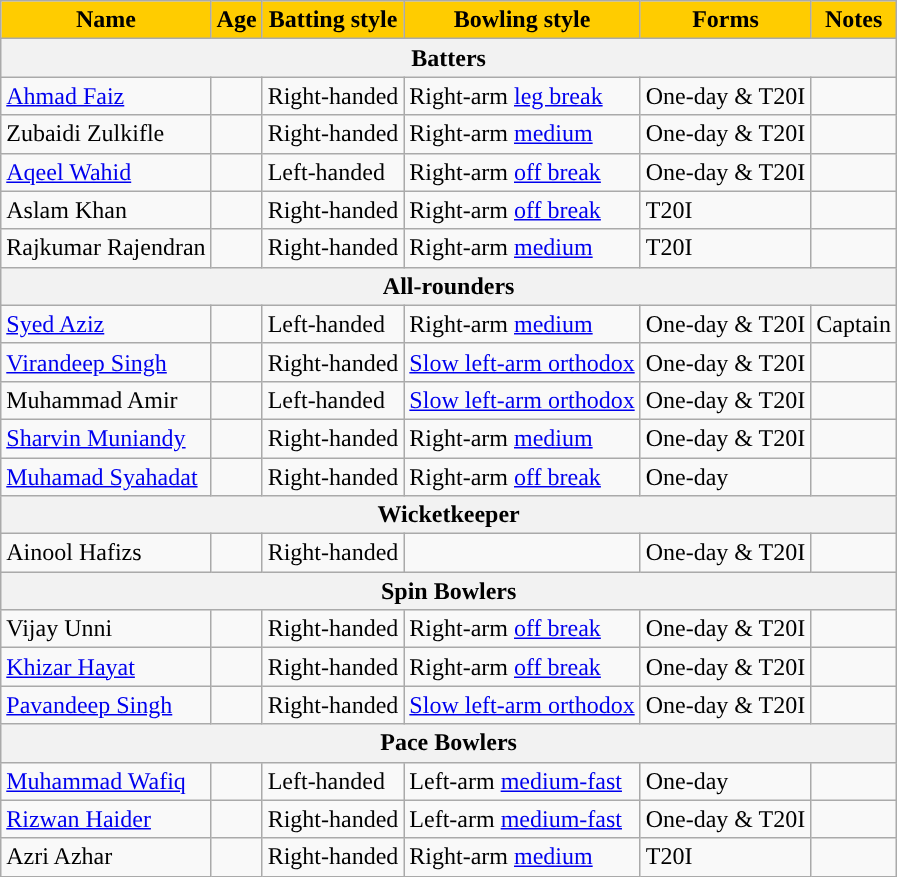<table class="wikitable">
<tr>
<th style="text-align:center; background:#FFCC00; color:black;">Name</th>
<th style="text-align:center; background:#FFCC00; color:black;">Age</th>
<th style="text-align:center; background:#FFCC00; color:black;">Batting style</th>
<th style="text-align:center; background:#FFCC00; color:black;">Bowling style</th>
<th style="text-align:center; background:#FFCC00; color:black;">Forms</th>
<th style="text-align:center; background:#FFCC00; color:black;">Notes</th>
</tr>
<tr>
<th colspan="6">Batters</th>
</tr>
<tr>
<td><a href='#'>Ahmad Faiz</a></td>
<td></td>
<td>Right-handed</td>
<td>Right-arm <a href='#'>leg break</a></td>
<td>One-day & T20I</td>
<td></td>
</tr>
<tr>
<td>Zubaidi Zulkifle</td>
<td></td>
<td>Right-handed</td>
<td>Right-arm <a href='#'>medium</a></td>
<td>One-day & T20I</td>
<td></td>
</tr>
<tr>
<td><a href='#'>Aqeel Wahid</a></td>
<td></td>
<td>Left-handed</td>
<td>Right-arm <a href='#'>off break</a></td>
<td>One-day & T20I</td>
<td></td>
</tr>
<tr>
<td>Aslam Khan</td>
<td></td>
<td>Right-handed</td>
<td>Right-arm <a href='#'>off break</a></td>
<td>T20I</td>
<td></td>
</tr>
<tr>
<td>Rajkumar Rajendran</td>
<td></td>
<td>Right-handed</td>
<td>Right-arm <a href='#'>medium</a></td>
<td>T20I</td>
<td></td>
</tr>
<tr>
<th colspan="6">All-rounders</th>
</tr>
<tr>
<td><a href='#'>Syed Aziz</a></td>
<td></td>
<td>Left-handed</td>
<td>Right-arm <a href='#'>medium</a></td>
<td>One-day & T20I</td>
<td>Captain</td>
</tr>
<tr>
<td><a href='#'>Virandeep Singh</a></td>
<td></td>
<td>Right-handed</td>
<td><a href='#'>Slow left-arm orthodox</a></td>
<td>One-day & T20I</td>
<td></td>
</tr>
<tr>
<td>Muhammad Amir</td>
<td></td>
<td>Left-handed</td>
<td><a href='#'>Slow left-arm orthodox</a></td>
<td>One-day & T20I</td>
<td></td>
</tr>
<tr>
<td><a href='#'>Sharvin Muniandy</a></td>
<td></td>
<td>Right-handed</td>
<td>Right-arm <a href='#'>medium</a></td>
<td>One-day & T20I</td>
<td></td>
</tr>
<tr>
<td><a href='#'>Muhamad Syahadat</a></td>
<td></td>
<td>Right-handed</td>
<td>Right-arm <a href='#'>off break</a></td>
<td>One-day</td>
<td></td>
</tr>
<tr>
<th colspan="6">Wicketkeeper</th>
</tr>
<tr>
<td>Ainool Hafizs</td>
<td></td>
<td>Right-handed</td>
<td></td>
<td>One-day & T20I</td>
<td></td>
</tr>
<tr>
<th colspan="6">Spin Bowlers</th>
</tr>
<tr>
<td>Vijay Unni</td>
<td></td>
<td>Right-handed</td>
<td>Right-arm <a href='#'>off break</a></td>
<td>One-day & T20I</td>
<td></td>
</tr>
<tr>
<td><a href='#'>Khizar Hayat</a></td>
<td></td>
<td>Right-handed</td>
<td>Right-arm <a href='#'>off break</a></td>
<td>One-day & T20I</td>
<td></td>
</tr>
<tr>
<td><a href='#'>Pavandeep Singh</a></td>
<td></td>
<td>Right-handed</td>
<td><a href='#'>Slow left-arm orthodox</a></td>
<td>One-day & T20I</td>
<td></td>
</tr>
<tr>
<th colspan="6">Pace Bowlers</th>
</tr>
<tr>
<td><a href='#'>Muhammad Wafiq</a></td>
<td></td>
<td>Left-handed</td>
<td>Left-arm <a href='#'>medium-fast</a></td>
<td>One-day</td>
<td></td>
</tr>
<tr>
<td><a href='#'>Rizwan Haider</a></td>
<td></td>
<td>Right-handed</td>
<td>Left-arm <a href='#'>medium-fast</a></td>
<td>One-day & T20I</td>
<td></td>
</tr>
<tr>
<td>Azri Azhar</td>
<td></td>
<td>Right-handed</td>
<td>Right-arm <a href='#'>medium</a></td>
<td>T20I</td>
<td></td>
</tr>
</table>
